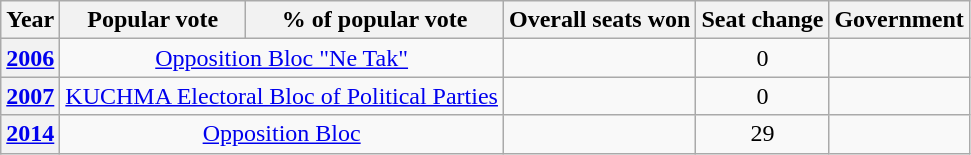<table class="wikitable" style="text-align:center">
<tr>
<th>Year</th>
<th>Popular vote</th>
<th>% of popular vote</th>
<th>Overall seats won</th>
<th>Seat change</th>
<th>Government</th>
</tr>
<tr>
<th><a href='#'>2006</a></th>
<td colspan=2><a href='#'>Opposition Bloc "Ne Tak"</a></td>
<td></td>
<td> 0</td>
<td></td>
</tr>
<tr>
<th><a href='#'>2007</a></th>
<td colspan=2><a href='#'>KUCHMA Electoral Bloc of Political Parties</a></td>
<td></td>
<td> 0</td>
<td></td>
</tr>
<tr>
<th><a href='#'>2014</a></th>
<td colspan=2><a href='#'>Opposition Bloc</a></td>
<td></td>
<td> 29</td>
<td></td>
</tr>
</table>
